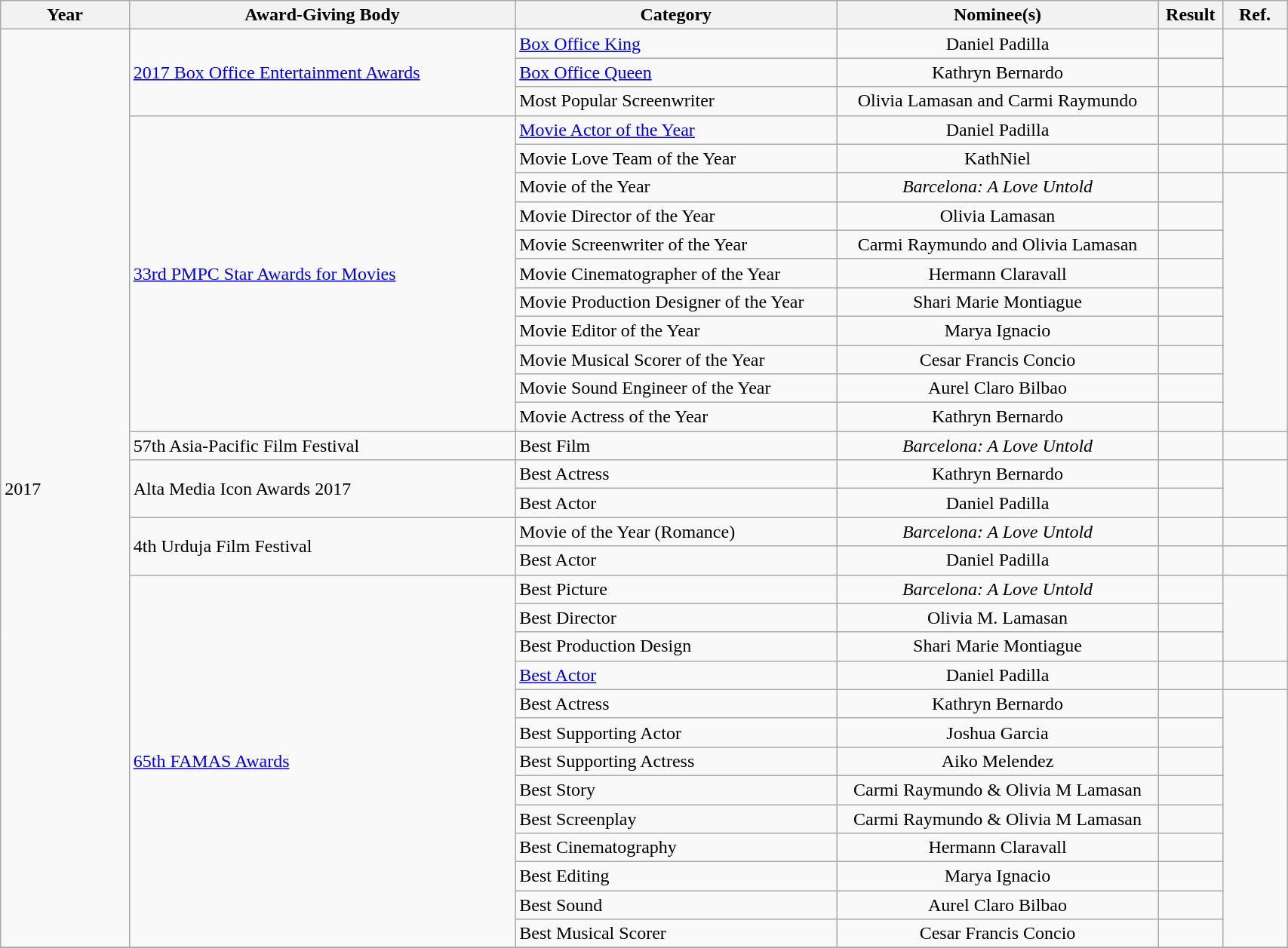<table | width="90%" class="wikitable sortable">
<tr>
<th width="10%">Year</th>
<th width="30%">Award-Giving Body</th>
<th width="25%">Category</th>
<th width="25%">Nominee(s)</th>
<th width="5%">Result</th>
<th width="5%">Ref.</th>
</tr>
<tr>
<td rowspan="32" align="centre">2017</td>
<td rowspan="3" align="left"><a href='#'>2017 Box Office Entertainment Awards</a></td>
<td align="left"><a href='#'>Box Office King</a></td>
<td align="center">Daniel Padilla</td>
<td></td>
<td rowspan="2" align="center"></td>
</tr>
<tr>
<td align="left"><a href='#'>Box Office Queen</a></td>
<td align="center">Kathryn Bernardo</td>
<td></td>
</tr>
<tr>
<td align="left">Most Popular Screenwriter</td>
<td align="center">Olivia Lamasan and Carmi Raymundo</td>
<td></td>
<td align="center"></td>
</tr>
<tr>
<td rowspan="11"><a href='#'>33rd PMPC Star Awards for Movies</a></td>
<td align="left"><a href='#'>Movie Actor of the Year</a></td>
<td align="center">Daniel Padilla</td>
<td></td>
<td align="center"></td>
</tr>
<tr>
<td align="left">Movie Love Team of the Year</td>
<td align="center">KathNiel</td>
<td></td>
<td align="center"></td>
</tr>
<tr>
<td align="left">Movie of the Year</td>
<td align="center"><em>Barcelona: A Love Untold</em></td>
<td></td>
<td rowspan="9" align="center"></td>
</tr>
<tr>
<td align="left">Movie Director of the Year</td>
<td align="center">Olivia Lamasan</td>
<td></td>
</tr>
<tr>
<td align="left">Movie Screenwriter of the Year</td>
<td align="center">Carmi Raymundo and Olivia Lamasan</td>
<td></td>
</tr>
<tr>
<td align="left">Movie Cinematographer of the Year</td>
<td align="center">Hermann Claravall</td>
<td></td>
</tr>
<tr>
<td align="left">Movie Production Designer of the Year</td>
<td align="center">Shari Marie Montiague</td>
<td></td>
</tr>
<tr>
<td align="left">Movie Editor of the Year</td>
<td align="center">Marya Ignacio</td>
<td></td>
</tr>
<tr>
<td align="left">Movie Musical Scorer of the Year</td>
<td align="center">Cesar Francis Concio</td>
<td></td>
</tr>
<tr>
<td align="left">Movie Sound Engineer of the Year</td>
<td align="center">Aurel Claro Bilbao</td>
<td></td>
</tr>
<tr>
<td align="left">Movie Actress of the Year</td>
<td align="center">Kathryn Bernardo</td>
<td></td>
</tr>
<tr>
<td>57th Asia-Pacific Film Festival</td>
<td align="left">Best Film</td>
<td align="center"><em>Barcelona: A Love Untold</em></td>
<td></td>
<td></td>
</tr>
<tr>
<td rowspan="2" align="centre">Alta Media Icon Awards 2017</td>
<td align="left">Best Actress</td>
<td align="center">Kathryn Bernardo</td>
<td></td>
<td rowspan="2" align="centre"></td>
</tr>
<tr>
<td align="left">Best Actor</td>
<td align="center">Daniel Padilla</td>
<td></td>
</tr>
<tr>
<td rowspan="2" align="centre">4th Urduja Film Festival</td>
<td align="left">Movie of the Year (Romance)</td>
<td align="center"><em>Barcelona: A Love Untold</em></td>
<td></td>
<td align="center"></td>
</tr>
<tr>
<td align="left">Best Actor</td>
<td align="center">Daniel Padilla</td>
<td></td>
<td align="center"></td>
</tr>
<tr>
<td rowspan="13" align="centre"><a href='#'>65th FAMAS Awards</a></td>
<td align="left">Best Picture</td>
<td align="center"><em>Barcelona: A Love Untold</em></td>
<td></td>
<td align="center" rowspan=3></td>
</tr>
<tr>
<td align="left">Best Director</td>
<td align="center">Olivia M. Lamasan</td>
<td></td>
</tr>
<tr>
<td align="left">Best Production Design</td>
<td align="center">Shari Marie Montiague</td>
<td></td>
</tr>
<tr>
<td align="left"><a href='#'>Best Actor</a></td>
<td align="center">Daniel Padilla</td>
<td></td>
<td align="center"></td>
</tr>
<tr>
<td align="left">Best Actress</td>
<td align="center">Kathryn Bernardo</td>
<td></td>
<td rowspan="9" align="center"></td>
</tr>
<tr>
<td align="left">Best Supporting Actor</td>
<td align="center">Joshua Garcia</td>
<td></td>
</tr>
<tr>
<td align="left">Best Supporting Actress</td>
<td align="center">Aiko Melendez</td>
<td></td>
</tr>
<tr>
<td align="left">Best Story</td>
<td align="center">Carmi Raymundo & Olivia M Lamasan</td>
<td></td>
</tr>
<tr>
<td align="left">Best Screenplay</td>
<td align="center">Carmi Raymundo & Olivia M Lamasan</td>
<td></td>
</tr>
<tr>
<td align="left">Best Cinematography</td>
<td align="center">Hermann Claravall</td>
<td></td>
</tr>
<tr>
<td align="left">Best Editing</td>
<td align="center">Marya Ignacio</td>
<td></td>
</tr>
<tr>
<td align="left">Best Sound</td>
<td align="center">Aurel Claro Bilbao</td>
<td></td>
</tr>
<tr>
<td align="left">Best Musical Scorer</td>
<td align="center">Cesar Francis Concio</td>
<td></td>
</tr>
<tr>
</tr>
</table>
